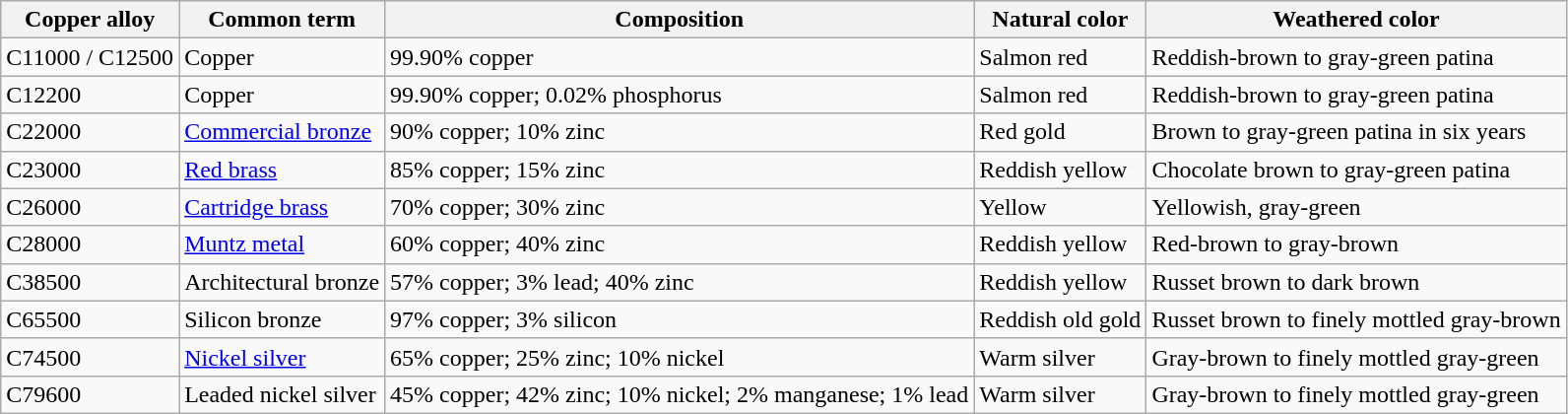<table class="wikitable">
<tr>
<th>Copper alloy</th>
<th>Common term</th>
<th>Composition</th>
<th>Natural color</th>
<th>Weathered color</th>
</tr>
<tr>
<td>C11000 / C12500</td>
<td>Copper</td>
<td>99.90% copper</td>
<td>Salmon red</td>
<td>Reddish-brown to gray-green patina</td>
</tr>
<tr>
<td>C12200</td>
<td>Copper</td>
<td>99.90% copper; 0.02% phosphorus</td>
<td>Salmon red</td>
<td>Reddish-brown to gray-green patina</td>
</tr>
<tr>
<td>C22000</td>
<td><a href='#'>Commercial bronze</a></td>
<td>90% copper; 10% zinc</td>
<td>Red gold</td>
<td>Brown to gray-green patina in six years</td>
</tr>
<tr>
<td>C23000</td>
<td><a href='#'>Red brass</a></td>
<td>85% copper; 15% zinc</td>
<td>Reddish yellow</td>
<td>Chocolate brown to gray-green patina</td>
</tr>
<tr>
<td>C26000</td>
<td><a href='#'>Cartridge brass</a></td>
<td>70% copper; 30% zinc</td>
<td>Yellow</td>
<td>Yellowish, gray-green</td>
</tr>
<tr>
<td>C28000</td>
<td><a href='#'>Muntz metal</a></td>
<td>60% copper; 40% zinc</td>
<td>Reddish yellow</td>
<td>Red-brown to gray-brown</td>
</tr>
<tr>
<td>C38500</td>
<td>Architectural bronze</td>
<td>57% copper; 3% lead; 40% zinc</td>
<td>Reddish yellow</td>
<td>Russet brown to dark brown</td>
</tr>
<tr>
<td>C65500</td>
<td>Silicon bronze</td>
<td>97% copper; 3% silicon</td>
<td>Reddish old gold</td>
<td>Russet brown to finely mottled gray-brown</td>
</tr>
<tr>
<td>C74500</td>
<td><a href='#'>Nickel silver</a></td>
<td>65% copper; 25% zinc; 10% nickel</td>
<td>Warm silver</td>
<td>Gray-brown to finely mottled gray-green</td>
</tr>
<tr>
<td>C79600</td>
<td>Leaded nickel silver</td>
<td>45% copper; 42% zinc; 10% nickel; 2% manganese; 1% lead</td>
<td>Warm silver</td>
<td>Gray-brown to finely mottled gray-green</td>
</tr>
</table>
